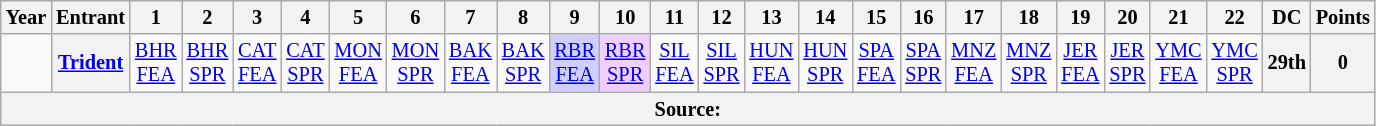<table class="wikitable" style="text-align:center; font-size:85%">
<tr>
<th>Year</th>
<th>Entrant</th>
<th>1</th>
<th>2</th>
<th>3</th>
<th>4</th>
<th>5</th>
<th>6</th>
<th>7</th>
<th>8</th>
<th>9</th>
<th>10</th>
<th>11</th>
<th>12</th>
<th>13</th>
<th>14</th>
<th>15</th>
<th>16</th>
<th>17</th>
<th>18</th>
<th>19</th>
<th>20</th>
<th>21</th>
<th>22</th>
<th>DC</th>
<th>Points</th>
</tr>
<tr>
<td></td>
<th nowrap><a href='#'>Trident</a></th>
<td><a href='#'>BHR<br>FEA</a></td>
<td><a href='#'>BHR<br>SPR</a></td>
<td><a href='#'>CAT<br>FEA</a></td>
<td><a href='#'>CAT<br>SPR</a></td>
<td><a href='#'>MON<br>FEA</a></td>
<td><a href='#'>MON<br>SPR</a></td>
<td><a href='#'>BAK<br>FEA</a></td>
<td><a href='#'>BAK<br>SPR</a></td>
<td style="background:#CFCFFF;"><a href='#'>RBR<br>FEA</a><br></td>
<td style="background:#EFCFFF;"><a href='#'>RBR<br>SPR</a><br></td>
<td><a href='#'>SIL<br>FEA</a></td>
<td><a href='#'>SIL<br>SPR</a></td>
<td><a href='#'>HUN<br>FEA</a></td>
<td><a href='#'>HUN<br>SPR</a></td>
<td><a href='#'>SPA<br>FEA</a></td>
<td><a href='#'>SPA<br>SPR</a></td>
<td><a href='#'>MNZ<br>FEA</a></td>
<td><a href='#'>MNZ<br>SPR</a></td>
<td><a href='#'>JER<br>FEA</a></td>
<td><a href='#'>JER<br>SPR</a></td>
<td><a href='#'>YMC<br>FEA</a></td>
<td><a href='#'>YMC<br>SPR</a></td>
<th>29th</th>
<th>0</th>
</tr>
<tr>
<th colspan="26">Source:</th>
</tr>
</table>
